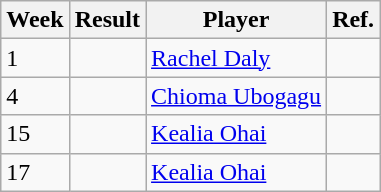<table class="wikitable">
<tr>
<th>Week</th>
<th>Result</th>
<th>Player</th>
<th>Ref.</th>
</tr>
<tr>
<td>1</td>
<td></td>
<td> <a href='#'>Rachel Daly</a></td>
<td></td>
</tr>
<tr>
<td>4</td>
<td></td>
<td> <a href='#'>Chioma Ubogagu</a></td>
<td></td>
</tr>
<tr>
<td>15</td>
<td></td>
<td> <a href='#'>Kealia Ohai</a></td>
<td></td>
</tr>
<tr>
<td>17</td>
<td></td>
<td> <a href='#'>Kealia Ohai</a></td>
<td></td>
</tr>
</table>
